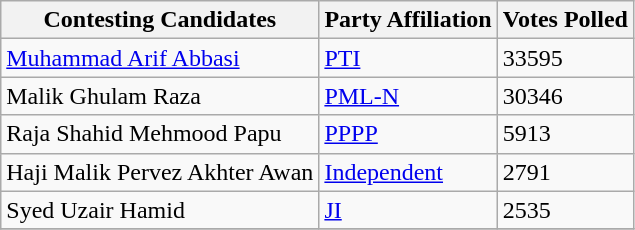<table class="wikitable sortable">
<tr>
<th>Contesting Candidates</th>
<th>Party Affiliation</th>
<th>Votes Polled</th>
</tr>
<tr>
<td><a href='#'>Muhammad Arif Abbasi</a></td>
<td><a href='#'>PTI</a></td>
<td>33595</td>
</tr>
<tr>
<td>Malik Ghulam Raza</td>
<td><a href='#'>PML-N</a></td>
<td>30346</td>
</tr>
<tr>
<td>Raja Shahid Mehmood Papu</td>
<td><a href='#'>PPPP</a></td>
<td>5913</td>
</tr>
<tr>
<td>Haji Malik Pervez Akhter Awan</td>
<td><a href='#'>Independent</a></td>
<td>2791</td>
</tr>
<tr>
<td>Syed Uzair Hamid</td>
<td><a href='#'>JI</a></td>
<td>2535</td>
</tr>
<tr>
</tr>
</table>
